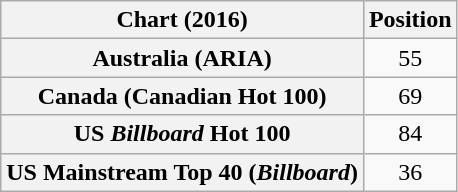<table class="wikitable plainrowheaders sortable" style="text-align:center">
<tr>
<th scope="col">Chart (2016)</th>
<th scope="col">Position</th>
</tr>
<tr>
<th scope="row">Australia (ARIA)</th>
<td>55</td>
</tr>
<tr>
<th scope="row">Canada (Canadian Hot 100)</th>
<td>69</td>
</tr>
<tr>
<th scope="row">US <em>Billboard</em> Hot 100</th>
<td>84</td>
</tr>
<tr>
<th scope="row">US Mainstream Top 40 (<em>Billboard</em>)</th>
<td>36</td>
</tr>
</table>
